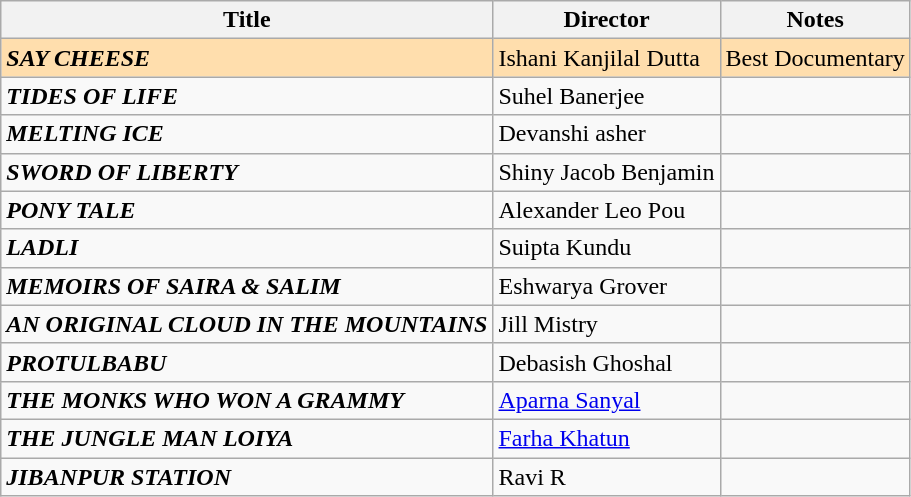<table class="wikitable">
<tr>
<th>Title</th>
<th>Director</th>
<th>Notes</th>
</tr>
<tr>
<td style="background:#FFDEAD;"><strong><em>SAY CHEESE</em></strong></td>
<td style="background:#FFDEAD;">Ishani Kanjilal Dutta</td>
<td style="background:#FFDEAD;">Best Documentary</td>
</tr>
<tr>
<td><strong><em>TIDES OF LIFE</em></strong></td>
<td>Suhel Banerjee</td>
<td></td>
</tr>
<tr>
<td><strong><em>MELTING ICE</em></strong></td>
<td>Devanshi asher</td>
<td></td>
</tr>
<tr>
<td><strong><em>SWORD OF LIBERTY</em></strong></td>
<td>Shiny Jacob Benjamin</td>
<td></td>
</tr>
<tr>
<td><strong><em>PONY TALE</em></strong></td>
<td>Alexander Leo Pou</td>
<td></td>
</tr>
<tr>
<td><strong><em>LADLI</em></strong></td>
<td>Suipta Kundu</td>
<td></td>
</tr>
<tr>
<td><strong><em>MEMOIRS OF SAIRA & SALIM</em></strong></td>
<td>Eshwarya Grover</td>
<td></td>
</tr>
<tr>
<td><strong><em>AN ORIGINAL CLOUD IN THE MOUNTAINS</em></strong></td>
<td>Jill Mistry</td>
<td></td>
</tr>
<tr>
<td><strong><em>PROTULBABU</em></strong></td>
<td>Debasish Ghoshal</td>
<td></td>
</tr>
<tr>
<td><strong><em>THE MONKS WHO WON A GRAMMY</em></strong></td>
<td><a href='#'>Aparna Sanyal</a></td>
<td></td>
</tr>
<tr>
<td><strong><em>THE JUNGLE MAN LOIYA</em></strong></td>
<td><a href='#'>Farha Khatun</a></td>
<td></td>
</tr>
<tr>
<td><strong><em>JIBANPUR STATION</em></strong></td>
<td>Ravi R</td>
<td></td>
</tr>
</table>
